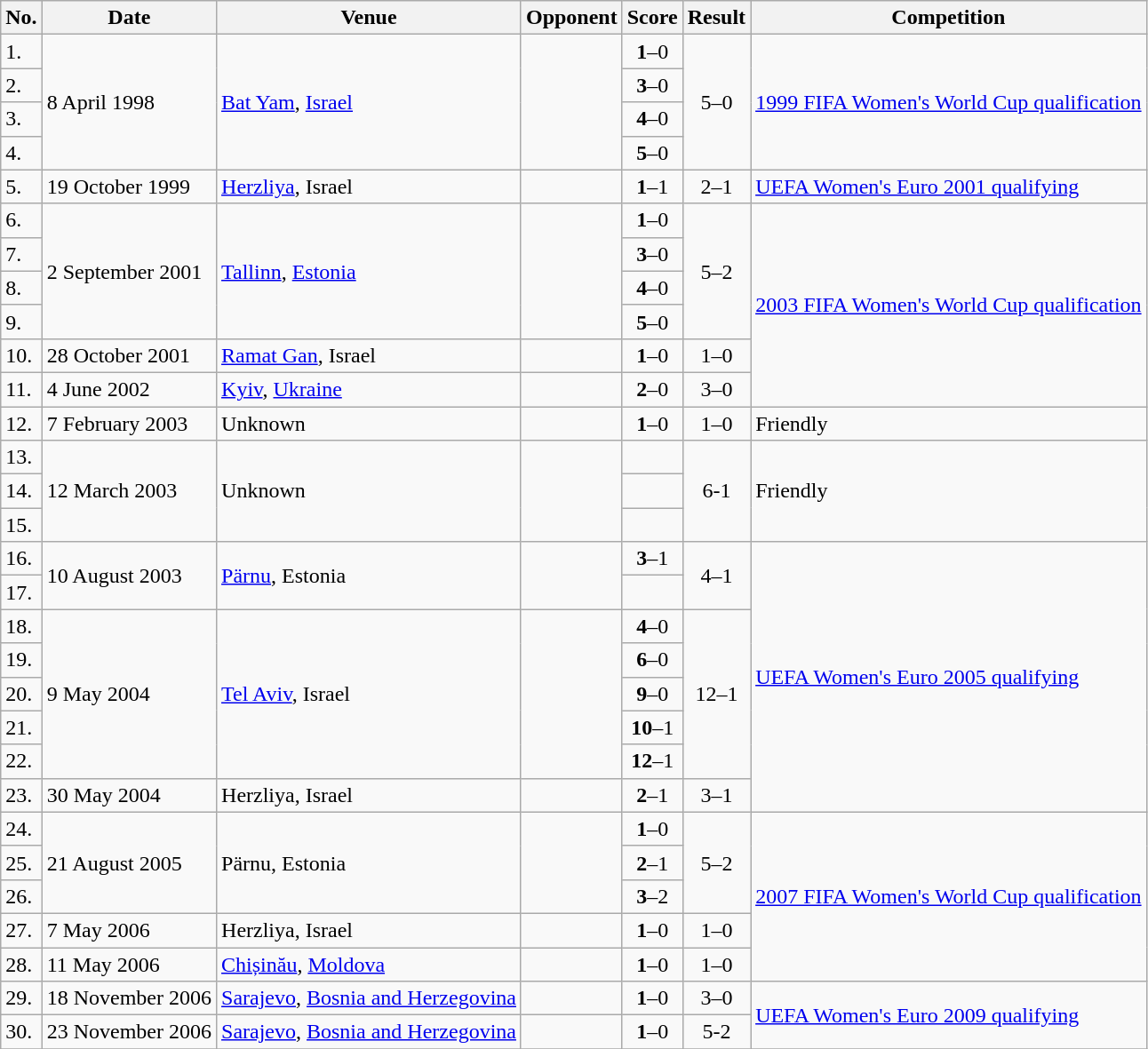<table class="wikitable">
<tr>
<th>No.</th>
<th>Date</th>
<th>Venue</th>
<th>Opponent</th>
<th>Score</th>
<th>Result</th>
<th>Competition</th>
</tr>
<tr>
<td>1.</td>
<td rowspan=4>8 April 1998</td>
<td rowspan=4><a href='#'>Bat Yam</a>, <a href='#'>Israel</a></td>
<td rowspan=4></td>
<td align=center><strong>1</strong>–0</td>
<td rowspan=4 align=center>5–0</td>
<td rowspan=4><a href='#'>1999 FIFA Women's World Cup qualification</a></td>
</tr>
<tr>
<td>2.</td>
<td align=center><strong>3</strong>–0</td>
</tr>
<tr>
<td>3.</td>
<td align=center><strong>4</strong>–0</td>
</tr>
<tr>
<td>4.</td>
<td align=center><strong>5</strong>–0</td>
</tr>
<tr>
<td>5.</td>
<td>19 October 1999</td>
<td><a href='#'>Herzliya</a>, Israel</td>
<td></td>
<td align=center><strong>1</strong>–1</td>
<td align=center>2–1</td>
<td><a href='#'>UEFA Women's Euro 2001 qualifying</a></td>
</tr>
<tr>
<td>6.</td>
<td rowspan=4>2 September 2001</td>
<td rowspan=4><a href='#'>Tallinn</a>, <a href='#'>Estonia</a></td>
<td rowspan=4></td>
<td align=center><strong>1</strong>–0</td>
<td rowspan=4 align=center>5–2</td>
<td rowspan=6><a href='#'>2003 FIFA Women's World Cup qualification</a></td>
</tr>
<tr>
<td>7.</td>
<td align=center><strong>3</strong>–0</td>
</tr>
<tr>
<td>8.</td>
<td align=center><strong>4</strong>–0</td>
</tr>
<tr>
<td>9.</td>
<td align=center><strong>5</strong>–0</td>
</tr>
<tr>
<td>10.</td>
<td>28 October 2001</td>
<td><a href='#'>Ramat Gan</a>, Israel</td>
<td></td>
<td align=center><strong>1</strong>–0</td>
<td align=center>1–0</td>
</tr>
<tr>
<td>11.</td>
<td>4 June 2002</td>
<td><a href='#'>Kyiv</a>, <a href='#'>Ukraine</a></td>
<td></td>
<td align=center><strong>2</strong>–0</td>
<td align=center>3–0</td>
</tr>
<tr>
<td>12.</td>
<td>7 February 2003</td>
<td>Unknown</td>
<td></td>
<td align="center"><strong>1</strong>–0</td>
<td align="center">1–0</td>
<td>Friendly</td>
</tr>
<tr>
<td>13.</td>
<td rowspan="3">12 March 2003</td>
<td rowspan="3">Unknown</td>
<td rowspan="3"></td>
<td></td>
<td rowspan="3" align="center">6-1</td>
<td rowspan="3">Friendly</td>
</tr>
<tr>
<td>14.</td>
<td></td>
</tr>
<tr>
<td>15.</td>
<td></td>
</tr>
<tr>
<td>16.</td>
<td rowspan="2">10 August 2003</td>
<td rowspan="2"><a href='#'>Pärnu</a>, Estonia</td>
<td rowspan="2"></td>
<td align="center"><strong>3</strong>–1</td>
<td rowspan="2" align="center">4–1</td>
<td rowspan="8"><a href='#'>UEFA Women's Euro 2005 qualifying</a></td>
</tr>
<tr>
<td>17.</td>
<td></td>
</tr>
<tr>
<td>18.</td>
<td rowspan="5">9 May 2004</td>
<td rowspan="5"><a href='#'>Tel Aviv</a>, Israel</td>
<td rowspan="5"></td>
<td align="center"><strong>4</strong>–0</td>
<td rowspan="5" align="center">12–1</td>
</tr>
<tr>
<td>19.</td>
<td align="center"><strong>6</strong>–0</td>
</tr>
<tr>
<td>20.</td>
<td align="center"><strong>9</strong>–0</td>
</tr>
<tr>
<td>21.</td>
<td align="center"><strong>10</strong>–1</td>
</tr>
<tr>
<td>22.</td>
<td align="center"><strong>12</strong>–1</td>
</tr>
<tr>
<td>23.</td>
<td>30 May 2004</td>
<td>Herzliya, Israel</td>
<td></td>
<td align="center"><strong>2</strong>–1</td>
<td align="center">3–1</td>
</tr>
<tr>
<td>24.</td>
<td rowspan="3">21 August 2005</td>
<td rowspan="3">Pärnu, Estonia</td>
<td rowspan="3"></td>
<td align="center"><strong>1</strong>–0</td>
<td rowspan="3" align="center">5–2</td>
<td rowspan="5"><a href='#'>2007 FIFA Women's World Cup qualification</a></td>
</tr>
<tr>
<td>25.</td>
<td align="center"><strong>2</strong>–1</td>
</tr>
<tr>
<td>26.</td>
<td align="center"><strong>3</strong>–2</td>
</tr>
<tr>
<td>27.</td>
<td>7 May 2006</td>
<td>Herzliya, Israel</td>
<td></td>
<td align="center"><strong>1</strong>–0</td>
<td align="center">1–0</td>
</tr>
<tr>
<td>28.</td>
<td>11 May 2006</td>
<td><a href='#'>Chișinău</a>, <a href='#'>Moldova</a></td>
<td></td>
<td align="center"><strong>1</strong>–0</td>
<td align="center">1–0</td>
</tr>
<tr>
<td>29.</td>
<td>18 November 2006</td>
<td><a href='#'>Sarajevo</a>, <a href='#'>Bosnia and Herzegovina</a></td>
<td></td>
<td align="center"><strong>1</strong>–0</td>
<td align="center">3–0</td>
<td rowspan="2"><a href='#'>UEFA Women's Euro 2009 qualifying</a></td>
</tr>
<tr>
<td>30.</td>
<td>23 November 2006</td>
<td><a href='#'>Sarajevo</a>, <a href='#'>Bosnia and Herzegovina</a></td>
<td></td>
<td align="center"><strong>1</strong>–0</td>
<td align="center">5-2</td>
</tr>
<tr>
</tr>
</table>
